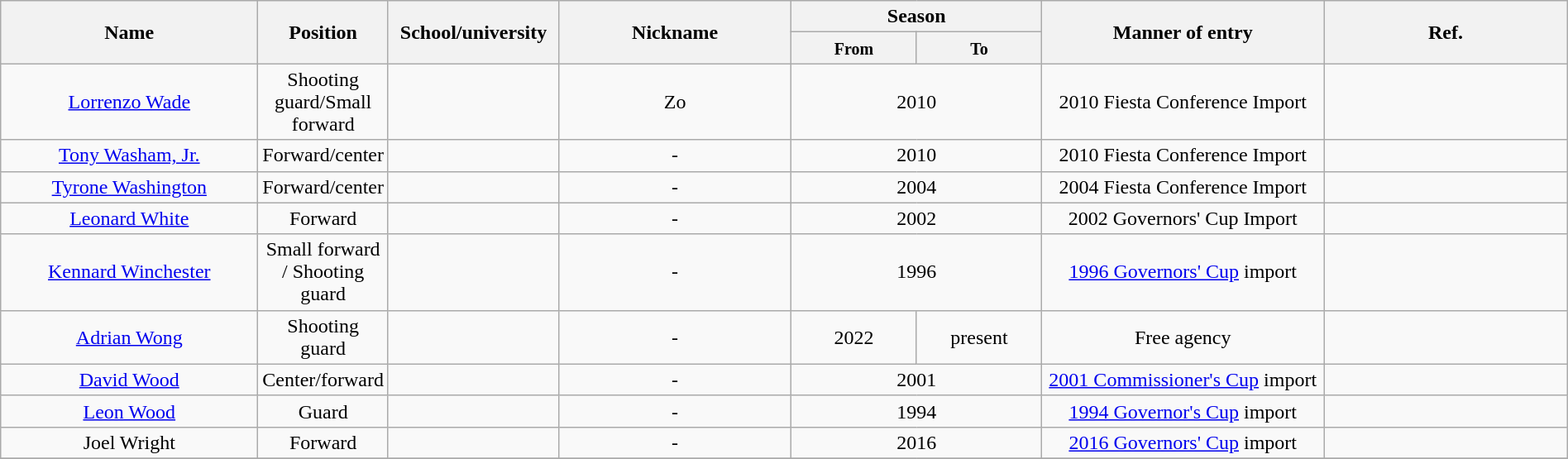<table class="wikitable sortable" style="text-align:center" width="100%">
<tr>
<th style="width:200px;" rowspan="2">Name</th>
<th style="width:80px;" rowspan="2">Position</th>
<th style="width:130px;" rowspan="2">School/university</th>
<th style="width:180px;" rowspan="2">Nickname</th>
<th style="width:130px; text-align:center;" colspan="2">Season</th>
<th style="width:220px; text-align:center;" rowspan="2">Manner of entry</th>
<th rowspan="2" class=unsortable>Ref.</th>
</tr>
<tr>
<th style="width:8%; text-align:center;"><small>From</small></th>
<th style="width:8%; text-align:center;"><small>To</small></th>
</tr>
<tr>
<td><a href='#'>Lorrenzo Wade</a></td>
<td>Shooting guard/Small forward</td>
<td></td>
<td>Zo</td>
<td colspan="2">2010</td>
<td>2010 Fiesta Conference Import</td>
<td></td>
</tr>
<tr>
<td><a href='#'>Tony Washam, Jr.</a></td>
<td>Forward/center</td>
<td></td>
<td>-</td>
<td colspan="2">2010</td>
<td>2010 Fiesta Conference Import</td>
<td></td>
</tr>
<tr>
<td><a href='#'>Tyrone Washington</a></td>
<td>Forward/center</td>
<td></td>
<td>-</td>
<td colspan="2">2004</td>
<td>2004 Fiesta Conference Import</td>
<td></td>
</tr>
<tr>
<td><a href='#'>Leonard White</a></td>
<td>Forward</td>
<td></td>
<td>-</td>
<td colspan="2">2002</td>
<td>2002 Governors' Cup Import</td>
<td></td>
</tr>
<tr>
<td><a href='#'>Kennard Winchester</a></td>
<td>Small forward / Shooting guard</td>
<td></td>
<td>-</td>
<td colspan="2">1996</td>
<td><a href='#'>1996 Governors' Cup</a> import</td>
<td></td>
</tr>
<tr>
<td><a href='#'>Adrian Wong</a></td>
<td>Shooting guard</td>
<td></td>
<td>-</td>
<td>2022</td>
<td>present</td>
<td>Free agency</td>
<td></td>
</tr>
<tr>
<td><a href='#'>David Wood</a></td>
<td>Center/forward</td>
<td></td>
<td>-</td>
<td colspan="2">2001</td>
<td><a href='#'>2001 Commissioner's Cup</a> import</td>
<td></td>
</tr>
<tr>
<td><a href='#'>Leon Wood</a></td>
<td>Guard</td>
<td></td>
<td>-</td>
<td colspan="2">1994</td>
<td><a href='#'>1994 Governor's Cup</a> import</td>
<td></td>
</tr>
<tr>
<td>Joel Wright</td>
<td>Forward</td>
<td></td>
<td>-</td>
<td colspan="2">2016</td>
<td><a href='#'>2016 Governors' Cup</a> import</td>
<td></td>
</tr>
<tr>
</tr>
</table>
